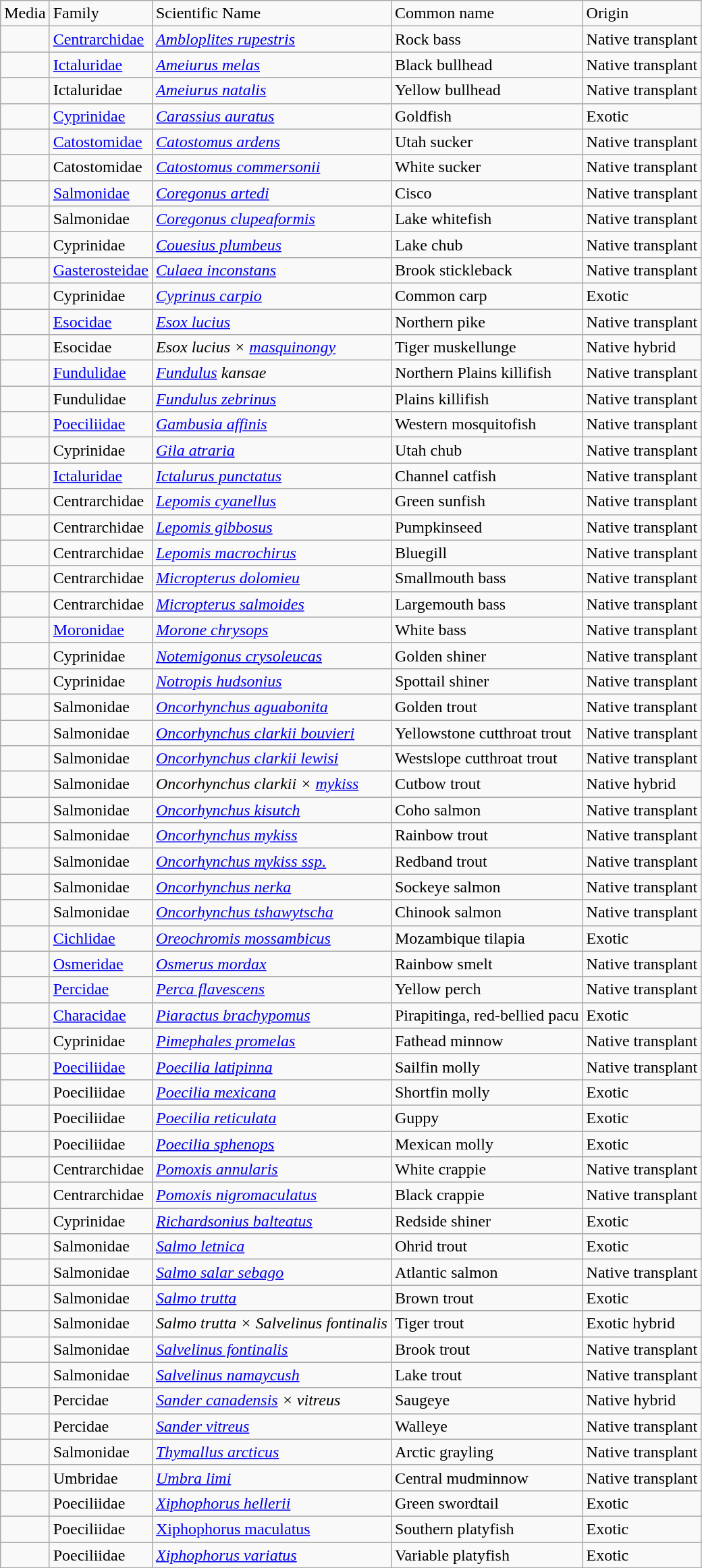<table class="wikitable">
<tr>
<td>Media</td>
<td>Family</td>
<td>Scientific Name</td>
<td>Common name</td>
<td>Origin</td>
</tr>
<tr>
<td></td>
<td><a href='#'>Centrarchidae</a></td>
<td><em><a href='#'>Ambloplites rupestris</a></em></td>
<td>Rock bass</td>
<td>Native transplant</td>
</tr>
<tr>
<td></td>
<td><a href='#'>Ictaluridae</a></td>
<td><em><a href='#'>Ameiurus melas</a></em></td>
<td>Black bullhead</td>
<td>Native transplant</td>
</tr>
<tr>
<td></td>
<td>Ictaluridae</td>
<td><em><a href='#'>Ameiurus natalis</a></em></td>
<td>Yellow bullhead</td>
<td>Native transplant</td>
</tr>
<tr>
<td></td>
<td><a href='#'>Cyprinidae</a></td>
<td><em><a href='#'>Carassius auratus</a></em></td>
<td>Goldfish</td>
<td>Exotic</td>
</tr>
<tr>
<td></td>
<td><a href='#'>Catostomidae</a></td>
<td><em><a href='#'>Catostomus ardens</a></em></td>
<td>Utah sucker</td>
<td>Native transplant</td>
</tr>
<tr>
<td></td>
<td>Catostomidae</td>
<td><em><a href='#'>Catostomus commersonii</a></em></td>
<td>White sucker</td>
<td>Native transplant</td>
</tr>
<tr>
<td></td>
<td><a href='#'>Salmonidae</a></td>
<td><em><a href='#'>Coregonus artedi</a></em></td>
<td>Cisco</td>
<td>Native transplant</td>
</tr>
<tr>
<td></td>
<td>Salmonidae</td>
<td><em><a href='#'>Coregonus clupeaformis</a></em></td>
<td>Lake whitefish</td>
<td>Native transplant</td>
</tr>
<tr>
<td></td>
<td>Cyprinidae</td>
<td><em><a href='#'>Couesius plumbeus</a></em></td>
<td>Lake chub</td>
<td>Native transplant</td>
</tr>
<tr>
<td></td>
<td><a href='#'>Gasterosteidae</a></td>
<td><em><a href='#'>Culaea inconstans</a></em></td>
<td>Brook stickleback</td>
<td>Native transplant</td>
</tr>
<tr>
<td></td>
<td>Cyprinidae</td>
<td><em><a href='#'>Cyprinus carpio</a></em></td>
<td>Common carp</td>
<td>Exotic</td>
</tr>
<tr>
<td></td>
<td><a href='#'>Esocidae</a></td>
<td><em><a href='#'>Esox lucius</a></em></td>
<td>Northern pike</td>
<td>Native transplant</td>
</tr>
<tr>
<td></td>
<td>Esocidae</td>
<td><em>Esox lucius × <a href='#'>masquinongy</a></em></td>
<td>Tiger muskellunge</td>
<td>Native hybrid</td>
</tr>
<tr>
<td></td>
<td><a href='#'>Fundulidae</a></td>
<td><em><a href='#'>Fundulus</a> kansae</em></td>
<td>Northern Plains killifish</td>
<td>Native transplant</td>
</tr>
<tr>
<td></td>
<td>Fundulidae</td>
<td><em><a href='#'>Fundulus zebrinus</a></em></td>
<td>Plains killifish</td>
<td>Native transplant</td>
</tr>
<tr>
<td></td>
<td><a href='#'>Poeciliidae</a></td>
<td><em><a href='#'>Gambusia affinis</a></em></td>
<td>Western mosquitofish</td>
<td>Native transplant</td>
</tr>
<tr>
<td></td>
<td>Cyprinidae</td>
<td><em><a href='#'>Gila atraria</a></em></td>
<td>Utah chub</td>
<td>Native transplant</td>
</tr>
<tr>
<td></td>
<td><a href='#'>Ictaluridae</a></td>
<td><em><a href='#'>Ictalurus punctatus</a></em></td>
<td>Channel catfish</td>
<td>Native transplant</td>
</tr>
<tr>
<td></td>
<td>Centrarchidae</td>
<td><em><a href='#'>Lepomis cyanellus</a></em></td>
<td>Green sunfish</td>
<td>Native transplant</td>
</tr>
<tr>
<td></td>
<td>Centrarchidae</td>
<td><em><a href='#'>Lepomis gibbosus</a></em></td>
<td>Pumpkinseed</td>
<td>Native transplant</td>
</tr>
<tr>
<td></td>
<td>Centrarchidae</td>
<td><em><a href='#'>Lepomis macrochirus</a></em></td>
<td>Bluegill</td>
<td>Native transplant</td>
</tr>
<tr>
<td></td>
<td>Centrarchidae</td>
<td><em><a href='#'>Micropterus dolomieu</a></em></td>
<td>Smallmouth bass</td>
<td>Native transplant</td>
</tr>
<tr>
<td></td>
<td>Centrarchidae</td>
<td><em><a href='#'>Micropterus salmoides</a></em></td>
<td>Largemouth bass</td>
<td>Native transplant</td>
</tr>
<tr>
<td></td>
<td><a href='#'>Moronidae</a></td>
<td><em><a href='#'>Morone chrysops</a></em></td>
<td>White bass</td>
<td>Native transplant</td>
</tr>
<tr>
<td></td>
<td>Cyprinidae</td>
<td><em><a href='#'>Notemigonus crysoleucas</a></em></td>
<td>Golden shiner</td>
<td>Native transplant</td>
</tr>
<tr>
<td></td>
<td>Cyprinidae</td>
<td><em><a href='#'>Notropis hudsonius</a></em></td>
<td>Spottail shiner</td>
<td>Native transplant</td>
</tr>
<tr>
<td></td>
<td>Salmonidae</td>
<td><em><a href='#'>Oncorhynchus aguabonita</a></em></td>
<td>Golden trout</td>
<td>Native transplant</td>
</tr>
<tr>
<td></td>
<td>Salmonidae</td>
<td><em><a href='#'>Oncorhynchus clarkii bouvieri</a></em></td>
<td>Yellowstone cutthroat trout</td>
<td>Native transplant</td>
</tr>
<tr>
<td></td>
<td>Salmonidae</td>
<td><em><a href='#'>Oncorhynchus clarkii lewisi</a></em></td>
<td>Westslope cutthroat trout</td>
<td>Native transplant</td>
</tr>
<tr>
<td></td>
<td>Salmonidae</td>
<td><em>Oncorhynchus clarkii × <a href='#'>mykiss</a></em></td>
<td>Cutbow trout</td>
<td>Native hybrid</td>
</tr>
<tr>
<td></td>
<td>Salmonidae</td>
<td><em><a href='#'>Oncorhynchus kisutch</a></em></td>
<td>Coho salmon</td>
<td>Native transplant</td>
</tr>
<tr>
<td></td>
<td>Salmonidae</td>
<td><em><a href='#'>Oncorhynchus mykiss</a></em></td>
<td>Rainbow trout</td>
<td>Native transplant</td>
</tr>
<tr>
<td></td>
<td>Salmonidae</td>
<td><em><a href='#'>Oncorhynchus mykiss ssp.</a></em></td>
<td>Redband trout</td>
<td>Native transplant</td>
</tr>
<tr>
<td></td>
<td>Salmonidae</td>
<td><em><a href='#'>Oncorhynchus nerka</a></em></td>
<td>Sockeye salmon</td>
<td>Native transplant</td>
</tr>
<tr>
<td></td>
<td>Salmonidae</td>
<td><em><a href='#'>Oncorhynchus tshawytscha</a></em></td>
<td>Chinook salmon</td>
<td>Native transplant</td>
</tr>
<tr>
<td></td>
<td><a href='#'>Cichlidae</a></td>
<td><em><a href='#'>Oreochromis mossambicus</a></em></td>
<td>Mozambique tilapia</td>
<td>Exotic</td>
</tr>
<tr>
<td></td>
<td><a href='#'>Osmeridae</a></td>
<td><em><a href='#'>Osmerus mordax</a></em></td>
<td>Rainbow smelt</td>
<td>Native transplant</td>
</tr>
<tr>
<td></td>
<td><a href='#'>Percidae</a></td>
<td><em><a href='#'>Perca flavescens</a></em></td>
<td>Yellow perch</td>
<td>Native transplant</td>
</tr>
<tr>
<td></td>
<td><a href='#'>Characidae</a></td>
<td><em><a href='#'>Piaractus brachypomus</a></em></td>
<td>Pirapitinga, red-bellied pacu</td>
<td>Exotic</td>
</tr>
<tr>
<td></td>
<td>Cyprinidae</td>
<td><em><a href='#'>Pimephales promelas</a></em></td>
<td>Fathead minnow</td>
<td>Native transplant</td>
</tr>
<tr>
<td></td>
<td><a href='#'>Poeciliidae</a></td>
<td><em><a href='#'>Poecilia latipinna</a></em></td>
<td>Sailfin molly</td>
<td>Native transplant</td>
</tr>
<tr>
<td></td>
<td>Poeciliidae</td>
<td><em><a href='#'>Poecilia mexicana</a></em></td>
<td>Shortfin molly</td>
<td>Exotic</td>
</tr>
<tr>
<td></td>
<td>Poeciliidae</td>
<td><em><a href='#'>Poecilia reticulata</a></em></td>
<td>Guppy</td>
<td>Exotic</td>
</tr>
<tr>
<td></td>
<td>Poeciliidae</td>
<td><em><a href='#'>Poecilia sphenops</a></em></td>
<td>Mexican molly</td>
<td>Exotic</td>
</tr>
<tr>
<td></td>
<td>Centrarchidae</td>
<td><em><a href='#'>Pomoxis annularis</a></em></td>
<td>White crappie</td>
<td>Native transplant</td>
</tr>
<tr>
<td></td>
<td>Centrarchidae</td>
<td><em><a href='#'>Pomoxis nigromaculatus</a></em></td>
<td>Black crappie</td>
<td>Native transplant</td>
</tr>
<tr>
<td></td>
<td>Cyprinidae</td>
<td><em><a href='#'>Richardsonius balteatus</a></em></td>
<td>Redside shiner</td>
<td>Exotic</td>
</tr>
<tr>
<td></td>
<td>Salmonidae</td>
<td><em><a href='#'>Salmo letnica</a></em></td>
<td>Ohrid trout</td>
<td>Exotic</td>
</tr>
<tr>
<td></td>
<td>Salmonidae</td>
<td><em><a href='#'>Salmo salar sebago</a></em></td>
<td>Atlantic salmon</td>
<td>Native transplant</td>
</tr>
<tr>
<td></td>
<td>Salmonidae</td>
<td><em><a href='#'>Salmo trutta</a></em></td>
<td>Brown trout</td>
<td>Exotic</td>
</tr>
<tr>
<td></td>
<td>Salmonidae</td>
<td><em>Salmo trutta × Salvelinus fontinalis</em></td>
<td>Tiger trout</td>
<td>Exotic hybrid</td>
</tr>
<tr>
<td></td>
<td>Salmonidae</td>
<td><em><a href='#'>Salvelinus fontinalis</a></em></td>
<td>Brook trout</td>
<td>Native transplant</td>
</tr>
<tr>
<td></td>
<td>Salmonidae</td>
<td><em><a href='#'>Salvelinus namaycush</a></em></td>
<td>Lake trout</td>
<td>Native transplant</td>
</tr>
<tr>
<td></td>
<td>Percidae</td>
<td><em><a href='#'>Sander canadensis</a> × vitreus</em></td>
<td>Saugeye</td>
<td>Native hybrid</td>
</tr>
<tr>
<td></td>
<td>Percidae</td>
<td><em><a href='#'>Sander vitreus</a></em></td>
<td>Walleye</td>
<td>Native transplant</td>
</tr>
<tr>
<td></td>
<td>Salmonidae</td>
<td><em><a href='#'>Thymallus arcticus</a></em></td>
<td>Arctic grayling</td>
<td>Native transplant</td>
</tr>
<tr>
<td></td>
<td>Umbridae</td>
<td><em><a href='#'>Umbra limi</a></em></td>
<td>Central mudminnow</td>
<td>Native transplant</td>
</tr>
<tr>
<td></td>
<td>Poeciliidae</td>
<td><em><a href='#'>Xiphophorus hellerii</a></em></td>
<td>Green swordtail</td>
<td>Exotic</td>
</tr>
<tr>
<td></td>
<td>Poeciliidae</td>
<td><a href='#'>Xiphophorus maculatus</a></td>
<td>Southern platyfish</td>
<td>Exotic</td>
</tr>
<tr>
<td></td>
<td>Poeciliidae</td>
<td><em><a href='#'>Xiphophorus variatus</a></em></td>
<td>Variable platyfish</td>
<td>Exotic</td>
</tr>
</table>
